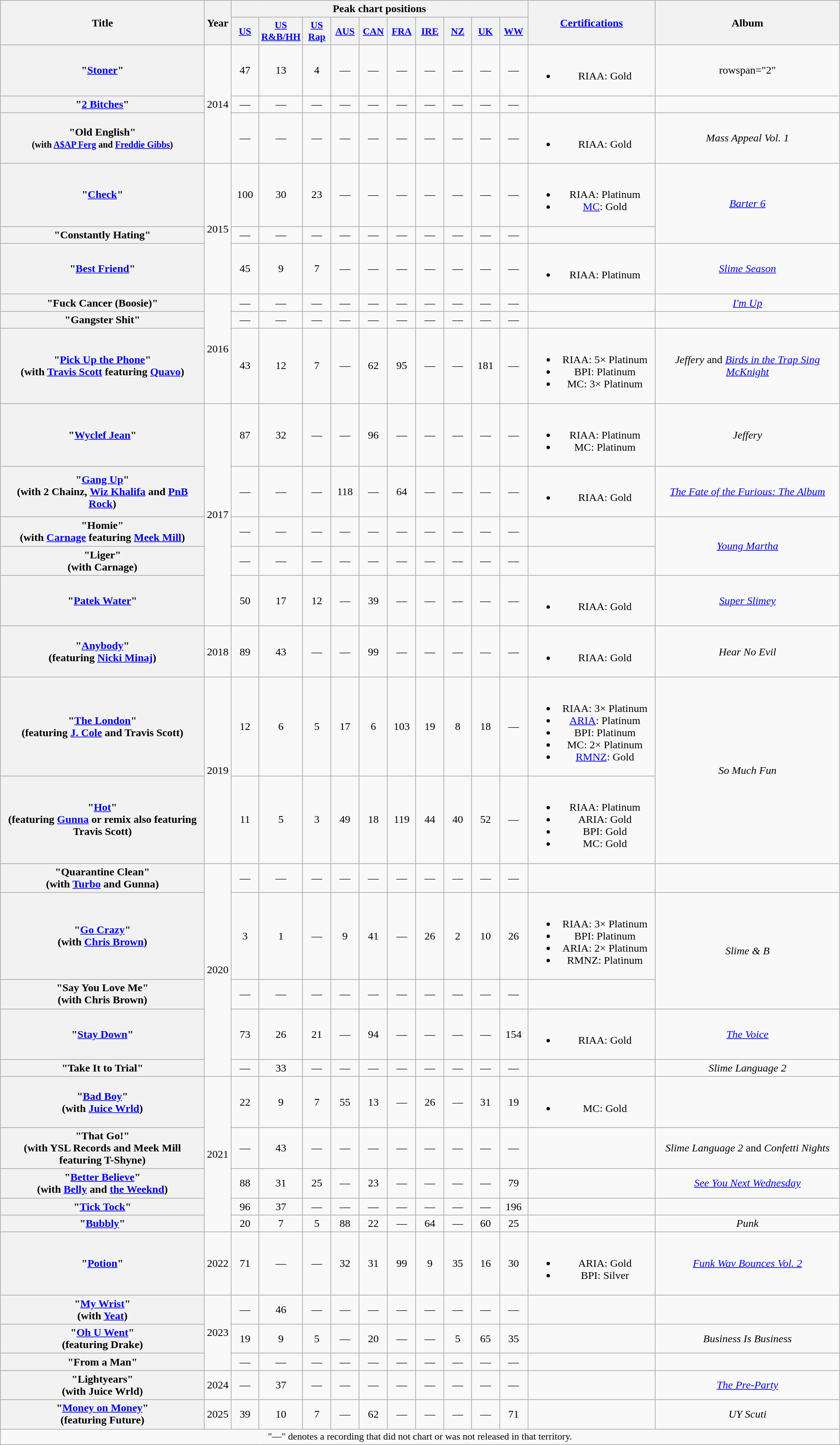<table class="wikitable plainrowheaders" style="text-align:center;">
<tr>
<th scope="col" rowspan="2" style="width:20em;">Title</th>
<th scope="col" rowspan="2" style="width:1em;">Year</th>
<th scope="col" colspan="10">Peak chart positions</th>
<th scope="col" rowspan="2" style="width:12em;"><a href='#'>Certifications</a></th>
<th scope="col" rowspan="2" style="width:18em;">Album</th>
</tr>
<tr>
<th scope="col" style="width:2.5em;font-size:90%;"><a href='#'>US</a><br></th>
<th scope="col" style="width:2.5em;font-size:90%;"><a href='#'>US R&B/HH</a><br></th>
<th scope="col" style="width:2.5em;font-size:90%;"><a href='#'>US Rap</a><br></th>
<th scope="col" style="width:2.5em;font-size:90%;"><a href='#'>AUS</a><br></th>
<th scope="col" style="width:2.5em;font-size:90%;"><a href='#'>CAN</a><br></th>
<th scope="col" style="width:2.5em;font-size:90%;"><a href='#'>FRA</a><br></th>
<th scope="col" style="width:2.5em;font-size:90%;"><a href='#'>IRE</a><br></th>
<th scope="col" style="width:2.5em;font-size:90%;"><a href='#'>NZ</a><br></th>
<th scope="col" style="width:2.5em;font-size:90%;"><a href='#'>UK</a><br></th>
<th scope="col" style="width:2.5em;font-size:90%;"><a href='#'>WW</a><br></th>
</tr>
<tr>
<th scope="row">"<a href='#'>Stoner</a>"</th>
<td rowspan="3">2014</td>
<td>47</td>
<td>13</td>
<td>4</td>
<td>—</td>
<td>—</td>
<td>—</td>
<td>—</td>
<td>—</td>
<td>—</td>
<td>—</td>
<td><br><ul><li>RIAA: Gold</li></ul></td>
<td>rowspan="2" </td>
</tr>
<tr>
<th scope="row">"<a href='#'>2 Bitches</a>"</th>
<td>—</td>
<td>—</td>
<td>—</td>
<td>—</td>
<td>—</td>
<td>—</td>
<td>—</td>
<td>—</td>
<td>—</td>
<td>—</td>
<td></td>
</tr>
<tr>
<th scope="row">"Old English"<br><small>(with <a href='#'>A$AP Ferg</a> and <a href='#'>Freddie Gibbs</a>)</small></th>
<td>—</td>
<td>—</td>
<td>—</td>
<td>—</td>
<td>—</td>
<td>—</td>
<td>—</td>
<td>—</td>
<td>—</td>
<td>—</td>
<td><br><ul><li>RIAA: Gold</li></ul></td>
<td><em>Mass Appeal Vol. 1</em></td>
</tr>
<tr>
<th scope="row">"<a href='#'>Check</a>"</th>
<td rowspan="3">2015</td>
<td>100</td>
<td>30</td>
<td>23</td>
<td>—</td>
<td>—</td>
<td>—</td>
<td>—</td>
<td>—</td>
<td>—</td>
<td>—</td>
<td><br><ul><li>RIAA: Platinum</li><li><a href='#'>MC</a>: Gold</li></ul></td>
<td rowspan="2"><em><a href='#'>Barter 6</a></em></td>
</tr>
<tr>
<th scope="row">"Constantly Hating"<br></th>
<td>—</td>
<td>—</td>
<td>—</td>
<td>—</td>
<td>—</td>
<td>—</td>
<td>—</td>
<td>—</td>
<td>—</td>
<td>—</td>
<td></td>
</tr>
<tr>
<th scope="row">"<a href='#'>Best Friend</a>"</th>
<td>45</td>
<td>9</td>
<td>7</td>
<td>—</td>
<td>—</td>
<td>—</td>
<td>—</td>
<td>—</td>
<td>—</td>
<td>—</td>
<td><br><ul><li>RIAA: Platinum</li></ul></td>
<td><em><a href='#'>Slime Season</a></em></td>
</tr>
<tr>
<th scope="row">"Fuck Cancer (Boosie)"<br></th>
<td rowspan="3">2016</td>
<td>—</td>
<td>—</td>
<td>—</td>
<td>—</td>
<td>—</td>
<td>—</td>
<td>—</td>
<td>—</td>
<td>—</td>
<td>—</td>
<td></td>
<td><em><a href='#'>I'm Up</a></em></td>
</tr>
<tr>
<th scope="row">"Gangster Shit"</th>
<td>—</td>
<td>—</td>
<td>—</td>
<td>—</td>
<td>—</td>
<td>—</td>
<td>—</td>
<td>—</td>
<td>—</td>
<td>—</td>
<td></td>
<td></td>
</tr>
<tr>
<th scope="row">"<a href='#'>Pick Up the Phone</a>"<br><span>(with <a href='#'>Travis Scott</a> featuring <a href='#'>Quavo</a>)</span></th>
<td>43</td>
<td>12</td>
<td>7</td>
<td>—</td>
<td>62</td>
<td>95</td>
<td>—</td>
<td>—</td>
<td>181</td>
<td>—</td>
<td><br><ul><li>RIAA: 5× Platinum</li><li>BPI: Platinum</li><li>MC: 3× Platinum</li></ul></td>
<td><em>Jeffery</em> and <em><a href='#'>Birds in the Trap Sing McKnight</a></em></td>
</tr>
<tr>
<th scope="row">"<a href='#'>Wyclef Jean</a>"</th>
<td rowspan="5">2017</td>
<td>87</td>
<td>32</td>
<td>—</td>
<td>—</td>
<td>96</td>
<td>—</td>
<td>—</td>
<td>—</td>
<td>—</td>
<td>—</td>
<td><br><ul><li>RIAA: Platinum</li><li>MC: Platinum</li></ul></td>
<td><em>Jeffery</em></td>
</tr>
<tr>
<th scope="row">"<a href='#'>Gang Up</a>"<br><span>(with 2 Chainz, <a href='#'>Wiz Khalifa</a> and <a href='#'>PnB Rock</a>)</span></th>
<td>—</td>
<td>—</td>
<td>—</td>
<td>118</td>
<td>—</td>
<td>64</td>
<td>—</td>
<td>—</td>
<td>—</td>
<td>—</td>
<td><br><ul><li>RIAA: Gold</li></ul></td>
<td><em><a href='#'>The Fate of the Furious: The Album</a></em></td>
</tr>
<tr>
<th scope="row">"Homie"<br><span>(with <a href='#'>Carnage</a> featuring <a href='#'>Meek Mill</a>)</span></th>
<td>—</td>
<td>—</td>
<td>—</td>
<td>—</td>
<td>—</td>
<td>—</td>
<td>—</td>
<td>—</td>
<td>—</td>
<td>—</td>
<td></td>
<td rowspan="2"><em><a href='#'>Young Martha</a></em></td>
</tr>
<tr>
<th scope="row">"Liger"<br><span>(with Carnage)</span></th>
<td>—</td>
<td>—</td>
<td>—</td>
<td>—</td>
<td>—</td>
<td>—</td>
<td>—</td>
<td>—</td>
<td>—</td>
<td>—</td>
<td></td>
</tr>
<tr>
<th scope="row">"<a href='#'>Patek Water</a>"<br></th>
<td>50</td>
<td>17</td>
<td>12</td>
<td>—</td>
<td>39</td>
<td>—</td>
<td>—</td>
<td>—</td>
<td>—</td>
<td>—</td>
<td><br><ul><li>RIAA: Gold</li></ul></td>
<td><em><a href='#'>Super Slimey</a></em></td>
</tr>
<tr>
<th scope="row">"<a href='#'>Anybody</a>"<br><span>(featuring <a href='#'>Nicki Minaj</a>)</span></th>
<td>2018</td>
<td>89</td>
<td>43</td>
<td>—</td>
<td>—</td>
<td>99</td>
<td>—</td>
<td>—</td>
<td>—</td>
<td>—</td>
<td>—</td>
<td><br><ul><li>RIAA: Gold</li></ul></td>
<td><em>Hear No Evil</em></td>
</tr>
<tr>
<th scope="row">"<a href='#'>The London</a>"<br><span>(featuring <a href='#'>J. Cole</a> and Travis Scott)</span></th>
<td rowspan="2">2019</td>
<td>12</td>
<td>6</td>
<td>5</td>
<td>17</td>
<td>6</td>
<td>103</td>
<td>19</td>
<td>8</td>
<td>18</td>
<td>—</td>
<td><br><ul><li>RIAA: 3× Platinum</li><li><a href='#'>ARIA</a>: Platinum</li><li>BPI: Platinum</li><li>MC: 2× Platinum</li><li><a href='#'>RMNZ</a>: Gold</li></ul></td>
<td rowspan="2"><em>So Much Fun</em></td>
</tr>
<tr>
<th scope="row">"<a href='#'>Hot</a>"<br><span>(featuring <a href='#'>Gunna</a> or remix also featuring Travis Scott)</span></th>
<td>11</td>
<td>5</td>
<td>3</td>
<td>49</td>
<td>18</td>
<td>119</td>
<td>44</td>
<td>40</td>
<td>52</td>
<td>—</td>
<td><br><ul><li>RIAA: Platinum</li><li>ARIA: Gold</li><li>BPI: Gold</li><li>MC: Gold</li></ul></td>
</tr>
<tr>
<th scope="row">"Quarantine Clean"<br><span>(with <a href='#'>Turbo</a> and Gunna)</span></th>
<td rowspan="5">2020</td>
<td>—</td>
<td>—</td>
<td>—</td>
<td>—</td>
<td>—</td>
<td>—</td>
<td>—</td>
<td>—</td>
<td>—</td>
<td>—</td>
<td></td>
<td></td>
</tr>
<tr>
<th scope="row">"<a href='#'>Go Crazy</a>"<br><span>(with <a href='#'>Chris Brown</a>)</span></th>
<td>3</td>
<td>1</td>
<td>—</td>
<td>9</td>
<td>41</td>
<td>—</td>
<td>26</td>
<td>2</td>
<td>10</td>
<td>26</td>
<td><br><ul><li>RIAA: 3× Platinum</li><li>BPI: Platinum</li><li>ARIA: 2× Platinum</li><li>RMNZ: Platinum</li></ul></td>
<td rowspan="2"><em>Slime & B</em></td>
</tr>
<tr>
<th scope="row">"Say You Love Me"<br><span>(with Chris Brown)</span></th>
<td>—</td>
<td>—</td>
<td>—</td>
<td>—</td>
<td>—</td>
<td>—</td>
<td>—</td>
<td>—</td>
<td>—</td>
<td>—</td>
<td></td>
</tr>
<tr>
<th scope="row">"<a href='#'>Stay Down</a>"<br></th>
<td>73</td>
<td>26</td>
<td>21</td>
<td>—</td>
<td>94</td>
<td>—</td>
<td>—</td>
<td>—</td>
<td>—</td>
<td>154</td>
<td><br><ul><li>RIAA: Gold</li></ul></td>
<td><em><a href='#'>The Voice</a></em></td>
</tr>
<tr>
<th scope="row">"Take It to Trial"<br></th>
<td>—</td>
<td>33</td>
<td>—</td>
<td>—</td>
<td>—</td>
<td>—</td>
<td>—</td>
<td>—</td>
<td>—</td>
<td>—</td>
<td></td>
<td><em>Slime Language 2</em></td>
</tr>
<tr>
<th scope="row">"<a href='#'>Bad Boy</a>"<br><span>(with <a href='#'>Juice Wrld</a>)</span></th>
<td rowspan="5">2021</td>
<td>22</td>
<td>9</td>
<td>7</td>
<td>55</td>
<td>13</td>
<td>—</td>
<td>26</td>
<td>—</td>
<td>31</td>
<td>19</td>
<td><br><ul><li>MC: Gold</li></ul></td>
<td></td>
</tr>
<tr>
<th scope="row">"That Go!"<br><span>(with YSL Records and Meek Mill featuring T-Shyne)</span></th>
<td>—</td>
<td>43</td>
<td>—</td>
<td>—</td>
<td>—</td>
<td>—</td>
<td>—</td>
<td>—</td>
<td>—</td>
<td>—</td>
<td></td>
<td><em>Slime Language 2</em> and <em>Confetti Nights</em></td>
</tr>
<tr>
<th scope="row">"<a href='#'>Better Believe</a>"<br><span>(with <a href='#'>Belly</a> and <a href='#'>the Weeknd</a>)</span></th>
<td>88</td>
<td>31</td>
<td>25</td>
<td>—</td>
<td>23</td>
<td>—</td>
<td>—</td>
<td>—</td>
<td>—</td>
<td>79</td>
<td></td>
<td><em><a href='#'>See You Next Wednesday</a></em></td>
</tr>
<tr>
<th scope="row">"<a href='#'>Tick Tock</a>"</th>
<td>96</td>
<td>37</td>
<td>—</td>
<td>—</td>
<td>—</td>
<td>—</td>
<td>—</td>
<td>—</td>
<td>—</td>
<td>196</td>
<td></td>
<td></td>
</tr>
<tr>
<th scope="row">"<a href='#'>Bubbly</a>"<br></th>
<td>20</td>
<td>7</td>
<td>5</td>
<td>88</td>
<td>22</td>
<td>—</td>
<td>64</td>
<td>—</td>
<td>60</td>
<td>25</td>
<td></td>
<td><em>Punk</em></td>
</tr>
<tr>
<th scope="row">"<a href='#'>Potion</a>"<br></th>
<td>2022</td>
<td>71</td>
<td>—</td>
<td>—</td>
<td>32</td>
<td>31</td>
<td>99</td>
<td>9</td>
<td>35</td>
<td>16</td>
<td>30</td>
<td><br><ul><li>ARIA: Gold</li><li>BPI: Silver</li></ul></td>
<td><em><a href='#'>Funk Wav Bounces Vol. 2</a></em></td>
</tr>
<tr>
<th scope="row">"<a href='#'>My Wrist</a>" <br><span>(with <a href='#'>Yeat</a>)</span></th>
<td rowspan="3">2023</td>
<td>—</td>
<td>46</td>
<td>—</td>
<td>—</td>
<td>—</td>
<td>—</td>
<td>—</td>
<td>—</td>
<td>—</td>
<td>—</td>
<td></td>
<td></td>
</tr>
<tr>
<th scope="row">"<a href='#'>Oh U Went</a>"<br><span>(featuring Drake)</span></th>
<td>19</td>
<td>9</td>
<td>5</td>
<td>—</td>
<td>20</td>
<td>—</td>
<td>—</td>
<td>5</td>
<td>65</td>
<td>35</td>
<td></td>
<td><em>Business Is Business</em></td>
</tr>
<tr>
<th scope="row">"From a Man"</th>
<td>—</td>
<td>—</td>
<td>—</td>
<td>—</td>
<td>—</td>
<td>—</td>
<td>—</td>
<td>—</td>
<td>—</td>
<td>—</td>
<td></td>
<td></td>
</tr>
<tr>
<th scope="row">"Lightyears"<br><span>(with Juice Wrld)</span></th>
<td>2024</td>
<td>—</td>
<td>37</td>
<td>—</td>
<td>—</td>
<td>—</td>
<td>—</td>
<td>—</td>
<td>—</td>
<td>—</td>
<td>—</td>
<td></td>
<td><em><a href='#'>The Pre-Party</a></em></td>
</tr>
<tr>
<th scope="row">"<a href='#'>Money on Money</a>"<br><span>(featuring Future)</span></th>
<td>2025</td>
<td>39</td>
<td>10</td>
<td>7</td>
<td>—</td>
<td>62</td>
<td>—</td>
<td>—</td>
<td>—</td>
<td>—</td>
<td>71</td>
<td></td>
<td><em>UY Scuti</em></td>
</tr>
<tr>
<td colspan="14" style="font-size:90%">"—" denotes a recording that did not chart or was not released in that territory.</td>
</tr>
</table>
